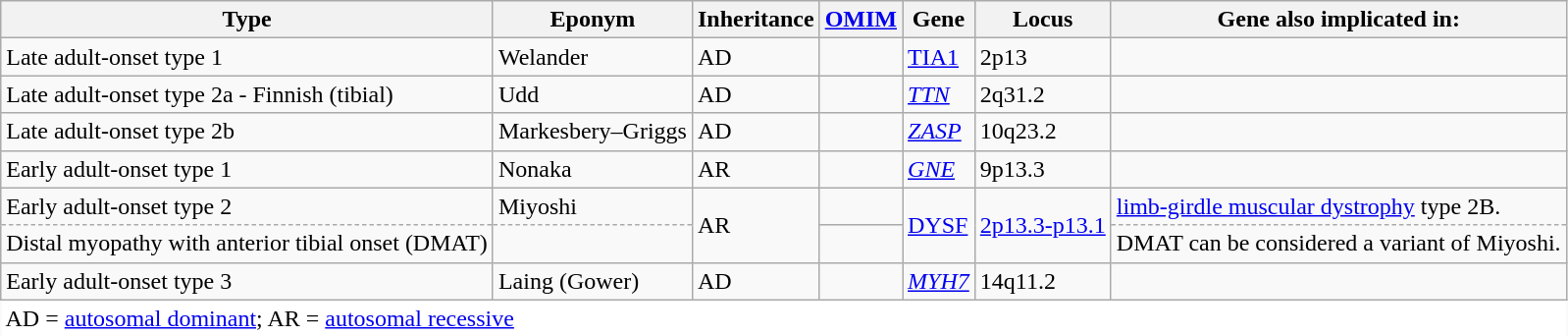<table class="wikitable" style="border: 1px none white;">
<tr>
<th>Type</th>
<th>Eponym</th>
<th>Inheritance</th>
<th><a href='#'>OMIM</a></th>
<th>Gene</th>
<th>Locus</th>
<th>Gene also implicated in:</th>
</tr>
<tr>
<td>Late adult-onset type 1</td>
<td>Welander</td>
<td>AD</td>
<td></td>
<td><a href='#'>TIA1</a></td>
<td>2p13</td>
<td></td>
</tr>
<tr>
<td>Late adult-onset type 2a - Finnish (tibial)</td>
<td>Udd</td>
<td>AD</td>
<td></td>
<td><em><a href='#'>TTN</a></em></td>
<td>2q31.2</td>
<td></td>
</tr>
<tr>
<td>Late adult-onset type 2b</td>
<td>Markesbery–Griggs</td>
<td>AD</td>
<td></td>
<td><em><a href='#'>ZASP</a></em></td>
<td>10q23.2</td>
<td></td>
</tr>
<tr>
<td>Early adult-onset type 1</td>
<td>Nonaka</td>
<td>AR</td>
<td></td>
<td><em><a href='#'>GNE</a></em></td>
<td>9p13.3</td>
<td></td>
</tr>
<tr>
<td style='border-style: solid solid dashed solid;'>Early adult-onset type 2</td>
<td style='border-style: none  solid dashed solid;'>Miyoshi</td>
<td rowspan="2">AR</td>
<td></td>
<td rowspan="2"><a href='#'>DYSF</a></td>
<td rowspan="2"><a href='#'>2p13.3-p13.1</a></td>
<td style='border-style: solid solid dashed solid;'><a href='#'>limb-girdle muscular dystrophy</a> type 2B.</td>
</tr>
<tr>
<td style='border-style: none solid solid solid;'>Distal myopathy with anterior tibial onset (DMAT)</td>
<td style='border-style: none solid solid solid;'></td>
<td></td>
<td style='border-style: none solid solid solid;'>DMAT can be considered a variant of Miyoshi.</td>
</tr>
<tr>
<td>Early adult-onset type 3</td>
<td>Laing (Gower)</td>
<td>AD</td>
<td></td>
<td><em><a href='#'>MYH7</a></em></td>
<td>14q11.2</td>
<td></td>
</tr>
<tr>
<td colspan="7" style="background: white; border-style: none none none none;">AD = <a href='#'>autosomal dominant</a>; AR = <a href='#'>autosomal recessive</a></td>
</tr>
</table>
